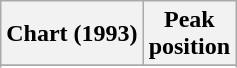<table class="wikitable sortable">
<tr>
<th>Chart (1993)</th>
<th>Peak<br>position</th>
</tr>
<tr>
</tr>
<tr>
</tr>
</table>
